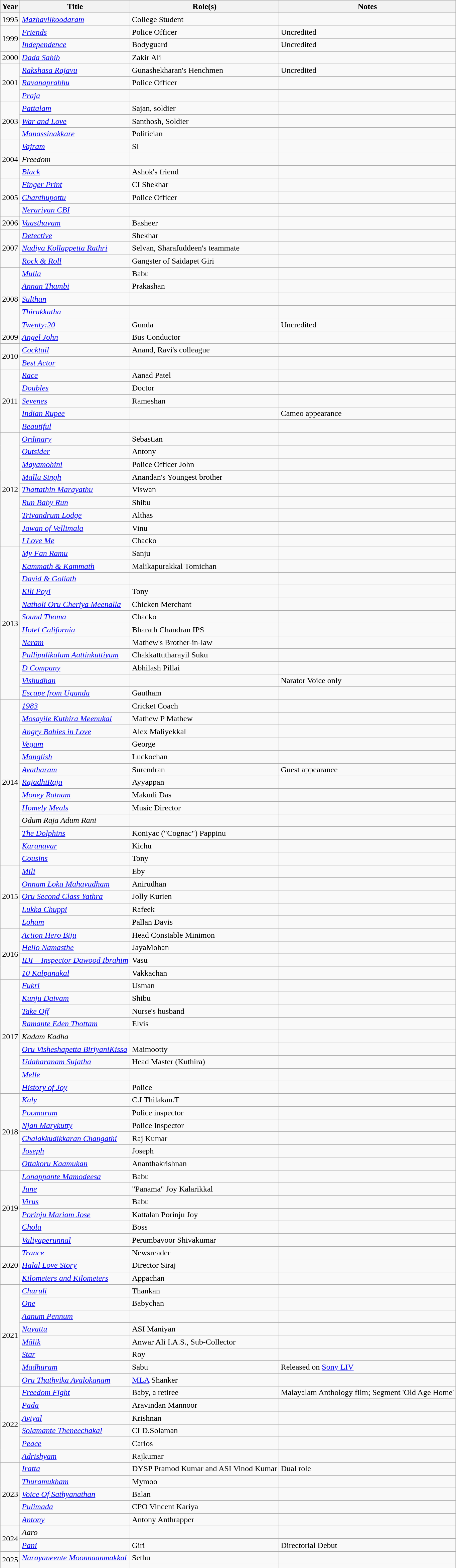<table class="wikitable sortable">
<tr>
<th>Year</th>
<th>Title</th>
<th>Role(s)</th>
<th class="unsortable">Notes</th>
</tr>
<tr>
<td>1995</td>
<td><em><a href='#'>Mazhavilkoodaram</a></em></td>
<td>College Student</td>
<td></td>
</tr>
<tr>
<td rowspan='2'>1999</td>
<td><em><a href='#'>Friends</a></em></td>
<td>Police Officer</td>
<td>Uncredited</td>
</tr>
<tr>
<td><em><a href='#'>Independence</a></em></td>
<td>Bodyguard</td>
<td>Uncredited</td>
</tr>
<tr>
<td>2000</td>
<td><em><a href='#'>Dada Sahib</a></em></td>
<td>Zakir Ali</td>
<td></td>
</tr>
<tr>
<td rowspan='3'>2001</td>
<td><em><a href='#'>Rakshasa Rajavu</a></em></td>
<td>Gunashekharan's Henchmen</td>
<td>Uncredited</td>
</tr>
<tr>
<td><em><a href='#'>Ravanaprabhu</a></em></td>
<td>Police Officer</td>
<td></td>
</tr>
<tr>
<td><em><a href='#'>Praja</a></em></td>
<td></td>
<td></td>
</tr>
<tr>
<td rowspan='3'>2003</td>
<td><em><a href='#'>Pattalam</a></em></td>
<td>Sajan, soldier</td>
<td></td>
</tr>
<tr>
<td><em><a href='#'>War and Love</a></em></td>
<td>Santhosh, Soldier</td>
<td></td>
</tr>
<tr>
<td><em><a href='#'>Manassinakkare</a></em></td>
<td>Politician</td>
<td></td>
</tr>
<tr>
<td rowspan='3'>2004</td>
<td><em><a href='#'>Vajram</a></em></td>
<td>SI</td>
<td></td>
</tr>
<tr>
<td><em>Freedom</em></td>
<td></td>
<td></td>
</tr>
<tr>
<td><em><a href='#'>Black</a></em></td>
<td>Ashok's friend</td>
<td></td>
</tr>
<tr>
<td rowspan='3'>2005</td>
<td><em><a href='#'>Finger Print</a></em></td>
<td>CI Shekhar</td>
<td></td>
</tr>
<tr>
<td><em><a href='#'>Chanthupottu</a></em></td>
<td>Police Officer</td>
<td></td>
</tr>
<tr>
<td><em><a href='#'>Nerariyan CBI</a></em></td>
<td></td>
</tr>
<tr>
<td>2006</td>
<td><em><a href='#'>Vaasthavam</a></em></td>
<td>Basheer</td>
<td></td>
</tr>
<tr>
<td rowspan='3'>2007</td>
<td><em><a href='#'>Detective</a></em></td>
<td>Shekhar</td>
<td></td>
</tr>
<tr>
<td><em><a href='#'>Nadiya Kollappetta Rathri</a></em></td>
<td>Selvan, Sharafuddeen's teammate</td>
<td></td>
</tr>
<tr>
<td><em><a href='#'>Rock & Roll</a></em></td>
<td>Gangster of Saidapet Giri</td>
<td></td>
</tr>
<tr>
<td rowspan='5'>2008</td>
<td><em><a href='#'>Mulla</a></em></td>
<td>Babu</td>
<td></td>
</tr>
<tr>
<td><em><a href='#'>Annan Thambi</a></em></td>
<td>Prakashan</td>
<td></td>
</tr>
<tr>
<td><em><a href='#'>Sulthan</a></em></td>
<td></td>
<td></td>
</tr>
<tr>
<td><em><a href='#'>Thirakkatha</a></em></td>
<td></td>
<td></td>
</tr>
<tr>
<td><em><a href='#'>Twenty:20</a></em></td>
<td>Gunda</td>
<td>Uncredited</td>
</tr>
<tr>
<td>2009</td>
<td><em><a href='#'>Angel John</a></em></td>
<td>Bus Conductor</td>
<td></td>
</tr>
<tr>
<td rowspan='2'>2010</td>
<td><em><a href='#'>Cocktail</a></em></td>
<td>Anand, Ravi's colleague</td>
<td></td>
</tr>
<tr>
<td><em><a href='#'>Best Actor</a></em></td>
<td></td>
<td></td>
</tr>
<tr>
<td rowspan='5'>2011</td>
<td><em><a href='#'>Race</a></em></td>
<td>Aanad Patel</td>
<td></td>
</tr>
<tr>
<td><em><a href='#'>Doubles</a></em></td>
<td>Doctor</td>
<td></td>
</tr>
<tr>
<td><em><a href='#'>Sevenes</a></em></td>
<td>Rameshan</td>
<td></td>
</tr>
<tr>
<td><em><a href='#'>Indian Rupee</a></em></td>
<td></td>
<td>Cameo appearance</td>
</tr>
<tr>
<td><em><a href='#'>Beautiful</a></em></td>
<td></td>
<td></td>
</tr>
<tr>
<td rowspan='9'>2012</td>
<td><em><a href='#'>Ordinary</a></em></td>
<td>Sebastian</td>
<td></td>
</tr>
<tr>
<td><em><a href='#'>Outsider</a></em></td>
<td>Antony</td>
<td></td>
</tr>
<tr>
<td><em><a href='#'>Mayamohini</a></em></td>
<td>Police Officer John</td>
<td></td>
</tr>
<tr>
<td><em><a href='#'>Mallu Singh</a></em></td>
<td>Anandan's Youngest brother</td>
<td></td>
</tr>
<tr>
<td><em><a href='#'>Thattathin Marayathu</a></em></td>
<td>Viswan</td>
<td></td>
</tr>
<tr>
<td><em><a href='#'>Run Baby Run</a></em></td>
<td>Shibu</td>
<td></td>
</tr>
<tr>
<td><em><a href='#'>Trivandrum Lodge</a></em></td>
<td>Althas</td>
<td></td>
</tr>
<tr>
<td><em><a href='#'>Jawan of Vellimala</a></em></td>
<td>Vinu</td>
<td></td>
</tr>
<tr>
<td><em><a href='#'>I Love Me</a></em></td>
<td>Chacko</td>
<td></td>
</tr>
<tr>
<td rowspan="12">2013</td>
<td><em><a href='#'>My Fan Ramu</a></em></td>
<td>Sanju</td>
<td></td>
</tr>
<tr>
<td><em><a href='#'>Kammath & Kammath</a></em></td>
<td>Malikapurakkal Tomichan</td>
<td></td>
</tr>
<tr>
<td><em><a href='#'>David & Goliath</a></em></td>
<td></td>
<td></td>
</tr>
<tr>
<td><em><a href='#'>Kili Poyi</a></em></td>
<td>Tony</td>
<td></td>
</tr>
<tr>
<td><em><a href='#'>Natholi Oru Cheriya Meenalla</a></em></td>
<td>Chicken Merchant</td>
<td></td>
</tr>
<tr>
<td><em><a href='#'>Sound Thoma</a></em></td>
<td>Chacko</td>
<td></td>
</tr>
<tr>
<td><em><a href='#'>Hotel California</a></em></td>
<td>Bharath Chandran IPS</td>
<td></td>
</tr>
<tr>
<td><em><a href='#'>Neram</a></em></td>
<td>Mathew's Brother-in-law</td>
<td></td>
</tr>
<tr>
<td><em><a href='#'>Pullipulikalum Aattinkuttiyum</a></em></td>
<td>Chakkattutharayil Suku</td>
<td></td>
</tr>
<tr>
<td><em><a href='#'>D Company</a></em></td>
<td>Abhilash Pillai</td>
<td></td>
</tr>
<tr>
<td><em><a href='#'>Vishudhan</a></em></td>
<td></td>
<td>Narator Voice only</td>
</tr>
<tr>
<td><em><a href='#'>Escape from Uganda</a></em></td>
<td>Gautham</td>
<td></td>
</tr>
<tr>
<td rowspan= "13">2014</td>
<td><em><a href='#'>1983</a></em></td>
<td>Cricket Coach</td>
<td></td>
</tr>
<tr>
<td><em><a href='#'>Mosayile Kuthira Meenukal</a></em></td>
<td>Mathew P Mathew</td>
<td></td>
</tr>
<tr>
<td><em><a href='#'>Angry Babies in Love</a></em></td>
<td>Alex Maliyekkal</td>
<td></td>
</tr>
<tr>
<td><em><a href='#'>Vegam</a></em></td>
<td>George</td>
<td></td>
</tr>
<tr>
<td><em><a href='#'>Manglish</a></em></td>
<td>Luckochan</td>
<td></td>
</tr>
<tr>
<td><em><a href='#'>Avatharam</a></em></td>
<td>Surendran</td>
<td>Guest appearance</td>
</tr>
<tr>
<td><em><a href='#'>RajadhiRaja</a></em></td>
<td>Ayyappan</td>
<td></td>
</tr>
<tr>
<td><em><a href='#'>Money Ratnam</a></em></td>
<td>Makudi Das</td>
<td></td>
</tr>
<tr>
<td><em><a href='#'>Homely Meals</a></em></td>
<td>Music Director</td>
<td></td>
</tr>
<tr>
<td><em>Odum Raja Adum Rani</em></td>
<td></td>
<td></td>
</tr>
<tr>
<td><em><a href='#'>The Dolphins</a></em></td>
<td>Koniyac ("Cognac") Pappinu</td>
<td></td>
</tr>
<tr>
<td><em><a href='#'>Karanavar</a></em></td>
<td>Kichu</td>
<td></td>
</tr>
<tr>
<td><em><a href='#'>Cousins</a></em></td>
<td>Tony</td>
<td></td>
</tr>
<tr>
<td rowspan= "5">2015</td>
<td><em><a href='#'>Mili</a></em></td>
<td>Eby</td>
<td></td>
</tr>
<tr>
<td><em><a href='#'>Onnam Loka Mahayudham</a></em></td>
<td>Anirudhan</td>
<td></td>
</tr>
<tr>
<td><em><a href='#'>Oru Second Class Yathra</a></em></td>
<td>Jolly Kurien</td>
<td></td>
</tr>
<tr>
<td><em><a href='#'>Lukka Chuppi</a></em></td>
<td>Rafeek</td>
<td></td>
</tr>
<tr>
<td><em><a href='#'>Loham</a></em></td>
<td>Pallan Davis</td>
<td></td>
</tr>
<tr>
<td rowspan= "4">2016</td>
<td><em><a href='#'>Action Hero Biju</a></em></td>
<td>Head Constable Minimon</td>
<td></td>
</tr>
<tr>
<td><em><a href='#'>Hello Namasthe</a></em></td>
<td>JayaMohan</td>
<td></td>
</tr>
<tr>
<td><em><a href='#'>IDI – Inspector Dawood Ibrahim</a></em></td>
<td>Vasu</td>
<td></td>
</tr>
<tr>
<td><em><a href='#'>10 Kalpanakal</a></em></td>
<td>Vakkachan</td>
<td></td>
</tr>
<tr>
<td rowspan='9'>2017</td>
<td><em><a href='#'>Fukri</a></em></td>
<td>Usman</td>
<td></td>
</tr>
<tr>
<td><em><a href='#'>Kunju Daivam</a></em></td>
<td>Shibu</td>
<td></td>
</tr>
<tr>
<td><em><a href='#'>Take Off</a></em></td>
<td>Nurse's husband</td>
<td></td>
</tr>
<tr>
<td><em><a href='#'>Ramante Eden Thottam</a></em></td>
<td>Elvis</td>
<td></td>
</tr>
<tr>
<td><em>Kadam Kadha</em></td>
<td></td>
<td></td>
</tr>
<tr>
<td><em><a href='#'>Oru Visheshapetta BiriyaniKissa</a></em></td>
<td>Maimootty</td>
<td></td>
</tr>
<tr>
<td><em><a href='#'>Udaharanam Sujatha</a></em></td>
<td>Head Master (Kuthira)</td>
<td></td>
</tr>
<tr>
<td><em><a href='#'>Melle</a></em></td>
<td></td>
<td></td>
</tr>
<tr>
<td><em><a href='#'>History of Joy</a></em></td>
<td>Police</td>
<td></td>
</tr>
<tr>
<td rowspan='6'>2018</td>
<td><em><a href='#'>Kaly</a></em></td>
<td>C.I Thilakan.T</td>
<td></td>
</tr>
<tr>
<td><em><a href='#'>Poomaram</a></em></td>
<td>Police inspector</td>
<td></td>
</tr>
<tr>
<td><em><a href='#'>Njan Marykutty</a></em></td>
<td>Police Inspector</td>
<td></td>
</tr>
<tr>
<td><em><a href='#'>Chalakkudikkaran Changathi</a></em></td>
<td>Raj Kumar</td>
<td></td>
</tr>
<tr>
<td><em><a href='#'>Joseph</a></em></td>
<td>Joseph</td>
<td></td>
</tr>
<tr>
<td><em><a href='#'>Ottakoru Kaamukan</a></em></td>
<td>Ananthakrishnan</td>
<td></td>
</tr>
<tr>
<td rowspan="6">2019</td>
<td><em><a href='#'>Lonappante Mamodeesa</a></em></td>
<td>Babu</td>
<td></td>
</tr>
<tr>
<td><em><a href='#'>June</a></em></td>
<td>"Panama" Joy Kalarikkal</td>
<td></td>
</tr>
<tr>
<td><em><a href='#'>Virus</a></em></td>
<td>Babu</td>
<td></td>
</tr>
<tr>
<td><em><a href='#'>Porinju Mariam Jose</a></em></td>
<td>Kattalan Porinju Joy</td>
<td></td>
</tr>
<tr>
<td><em><a href='#'>Chola</a></em></td>
<td>Boss</td>
<td></td>
</tr>
<tr>
<td><em><a href='#'>Valiyaperunnal</a></em></td>
<td>Perumbavoor Shivakumar</td>
<td></td>
</tr>
<tr>
<td rowspan="3">2020</td>
<td><a href='#'><em>Trance</em></a></td>
<td>Newsreader</td>
<td></td>
</tr>
<tr>
<td><em><a href='#'>Halal Love Story</a></em></td>
<td>Director Siraj</td>
<td></td>
</tr>
<tr>
<td><em><a href='#'>Kilometers and Kilometers</a></em></td>
<td>Appachan</td>
<td></td>
</tr>
<tr>
<td rowspan="8">2021</td>
<td><em><a href='#'>Churuli</a></em></td>
<td>Thankan</td>
<td></td>
</tr>
<tr>
<td><em><a href='#'>One</a></em></td>
<td>Babychan</td>
<td></td>
</tr>
<tr>
<td><em><a href='#'>Aanum Pennum</a></em></td>
<td></td>
<td></td>
</tr>
<tr>
<td><em><a href='#'>Nayattu</a></em></td>
<td>ASI Maniyan</td>
<td></td>
</tr>
<tr>
<td><em><a href='#'>Mālik</a></em></td>
<td>Anwar Ali I.A.S., Sub-Collector</td>
<td></td>
</tr>
<tr>
<td><em><a href='#'>Star</a></em></td>
<td>Roy</td>
<td></td>
</tr>
<tr>
<td><em><a href='#'>Madhuram</a></em></td>
<td>Sabu</td>
<td>Released on <a href='#'>Sony LIV</a></td>
</tr>
<tr>
<td><em><a href='#'>Oru Thathvika Avalokanam</a></em></td>
<td><a href='#'>MLA</a> Shanker</td>
<td></td>
</tr>
<tr>
<td rowspan=6>2022</td>
<td><em><a href='#'>Freedom Fight</a></em></td>
<td>Baby, a retiree</td>
<td>Malayalam Anthology film; Segment 'Old Age Home'</td>
</tr>
<tr>
<td><em><a href='#'>Pada</a></em></td>
<td>Aravindan Mannoor</td>
<td></td>
</tr>
<tr>
<td><em><a href='#'>Aviyal</a></em></td>
<td>Krishnan</td>
<td></td>
</tr>
<tr>
<td><em><a href='#'>Solamante Theneechakal</a></em></td>
<td>CI D.Solaman</td>
<td></td>
</tr>
<tr>
<td><em><a href='#'>Peace</a></em></td>
<td>Carlos</td>
<td></td>
</tr>
<tr>
<td><em><a href='#'>Adrishyam</a></em></td>
<td>Rajkumar</td>
<td></td>
</tr>
<tr>
<td rowspan="5">2023</td>
<td><em><a href='#'>Iratta</a></em></td>
<td>DYSP Pramod Kumar and ASI Vinod Kumar</td>
<td>Dual role</td>
</tr>
<tr>
<td><em><a href='#'>Thuramukham</a></em></td>
<td>Mymoo</td>
<td></td>
</tr>
<tr>
<td><em><a href='#'>Voice Of Sathyanathan</a></em></td>
<td>Balan</td>
<td></td>
</tr>
<tr>
<td><em><a href='#'>Pulimada</a></em></td>
<td>CPO Vincent Kariya</td>
<td></td>
</tr>
<tr>
<td><em><a href='#'>Antony</a></em></td>
<td>Antony Anthrapper</td>
<td></td>
</tr>
<tr>
<td rowspan=2>2024</td>
<td><em>Aaro</em></td>
<td></td>
<td></td>
</tr>
<tr>
<td><em><a href='#'>Pani</a></em></td>
<td>Giri</td>
<td> Directorial Debut</td>
</tr>
<tr>
<td rowspan=2>2025</td>
<td><em><a href='#'>Narayaneente Moonnaanmakkal</a></em></td>
<td>Sethu</td>
<td></td>
</tr>
<tr>
<td></td>
<td></td>
<td></td>
</tr>
<tr>
</tr>
</table>
